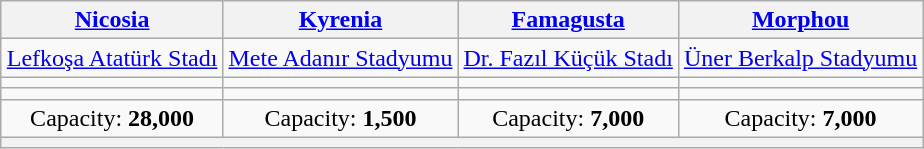<table class="wikitable" style="margin:1em auto; text-align:center;">
<tr>
<th><a href='#'>Nicosia</a></th>
<th><a href='#'>Kyrenia</a></th>
<th><a href='#'>Famagusta</a></th>
<th><a href='#'>Morphou</a></th>
</tr>
<tr>
<td><a href='#'>Lefkoşa Atatürk Stadı</a></td>
<td><a href='#'>Mete Adanır Stadyumu</a></td>
<td><a href='#'>Dr. Fazıl Küçük Stadı</a></td>
<td><a href='#'>Üner Berkalp Stadyumu</a></td>
</tr>
<tr>
<td></td>
<td></td>
<td></td>
<td></td>
</tr>
<tr>
<td><small></small></td>
<td><small></small></td>
<td><small></small></td>
<td><small></small></td>
</tr>
<tr>
<td>Capacity: <strong>28,000</strong></td>
<td>Capacity: <strong>1,500</strong></td>
<td>Capacity: <strong>7,000</strong></td>
<td>Capacity: <strong>7,000</strong></td>
</tr>
<tr>
<th rowspan=15 colspan=4></th>
</tr>
</table>
